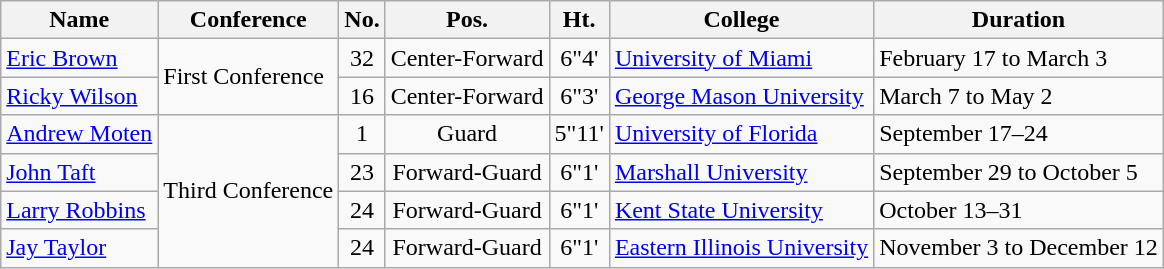<table class="wikitable" border="1">
<tr>
<th>Name</th>
<th>Conference</th>
<th>No.</th>
<th>Pos.</th>
<th>Ht.</th>
<th>College</th>
<th>Duration</th>
</tr>
<tr>
<td><a href='#'>Eric Brown</a></td>
<td rowspan="2">First Conference</td>
<td align=center>32</td>
<td align=center>Center-Forward</td>
<td align=center>6"4'</td>
<td><a href='#'>University of Miami</a></td>
<td>February 17 to March 3</td>
</tr>
<tr>
<td><a href='#'>Ricky Wilson</a></td>
<td align=center>16</td>
<td align=center>Center-Forward</td>
<td align=center>6"3'</td>
<td><a href='#'>George Mason University</a></td>
<td>March 7 to May 2</td>
</tr>
<tr>
<td><a href='#'>Andrew Moten</a></td>
<td rowspan="4">Third Conference</td>
<td align=center>1</td>
<td align=center>Guard</td>
<td align=center>5"11'</td>
<td><a href='#'>University of Florida</a></td>
<td>September 17–24</td>
</tr>
<tr>
<td><a href='#'>John Taft</a></td>
<td align=center>23</td>
<td align=center>Forward-Guard</td>
<td align=center>6"1'</td>
<td><a href='#'>Marshall University</a></td>
<td>September 29 to October 5</td>
</tr>
<tr>
<td><a href='#'>Larry Robbins</a></td>
<td align=center>24</td>
<td align=center>Forward-Guard</td>
<td align=center>6"1'</td>
<td><a href='#'>Kent State University</a></td>
<td>October 13–31</td>
</tr>
<tr>
<td><a href='#'>Jay Taylor</a></td>
<td align=center>24</td>
<td align=center>Forward-Guard</td>
<td align=center>6"1'</td>
<td><a href='#'>Eastern Illinois University</a></td>
<td>November 3 to December 12</td>
</tr>
</table>
